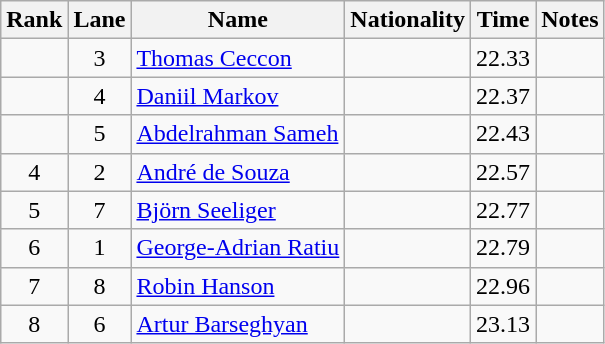<table class="wikitable sortable" style="text-align:center">
<tr>
<th>Rank</th>
<th>Lane</th>
<th>Name</th>
<th>Nationality</th>
<th>Time</th>
<th>Notes</th>
</tr>
<tr>
<td></td>
<td>3</td>
<td align=left><a href='#'>Thomas Ceccon</a></td>
<td align=left></td>
<td>22.33</td>
<td></td>
</tr>
<tr>
<td></td>
<td>4</td>
<td align=left><a href='#'>Daniil Markov</a></td>
<td align=left></td>
<td>22.37</td>
<td></td>
</tr>
<tr>
<td></td>
<td>5</td>
<td align=left><a href='#'>Abdelrahman Sameh</a></td>
<td align=left></td>
<td>22.43</td>
<td></td>
</tr>
<tr>
<td>4</td>
<td>2</td>
<td align=left><a href='#'>André de Souza</a></td>
<td align=left></td>
<td>22.57</td>
<td></td>
</tr>
<tr>
<td>5</td>
<td>7</td>
<td align=left><a href='#'>Björn Seeliger</a></td>
<td align=left></td>
<td>22.77</td>
<td></td>
</tr>
<tr>
<td>6</td>
<td>1</td>
<td align=left><a href='#'>George-Adrian Ratiu</a></td>
<td align=left></td>
<td>22.79</td>
<td></td>
</tr>
<tr>
<td>7</td>
<td>8</td>
<td align=left><a href='#'>Robin Hanson</a></td>
<td align=left></td>
<td>22.96</td>
<td></td>
</tr>
<tr>
<td>8</td>
<td>6</td>
<td align=left><a href='#'>Artur Barseghyan</a></td>
<td align=left></td>
<td>23.13</td>
<td></td>
</tr>
</table>
